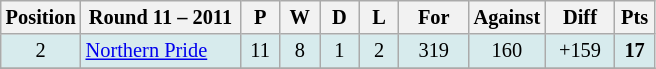<table class="wikitable" style="text-align:center; font-size:85%;">
<tr>
<th width=40 abbr="Position">Position</th>
<th width=100>Round 11 – 2011</th>
<th width=20 abbr="Played">P</th>
<th width=20 abbr="Won">W</th>
<th width=20 abbr="Drawn">D</th>
<th width=20 abbr="Lost">L</th>
<th width=40 abbr="Points for">For</th>
<th width=40 abbr="Points against">Against</th>
<th width=40 abbr="Points difference">Diff</th>
<th width=20 abbr="Points">Pts</th>
</tr>
<tr style="background: #d7ebed;">
<td>2</td>
<td style="text-align:left;"> <a href='#'>Northern Pride</a></td>
<td>11</td>
<td>8</td>
<td>1</td>
<td>2</td>
<td>319</td>
<td>160</td>
<td>+159</td>
<td><strong>17</strong></td>
</tr>
<tr>
</tr>
</table>
